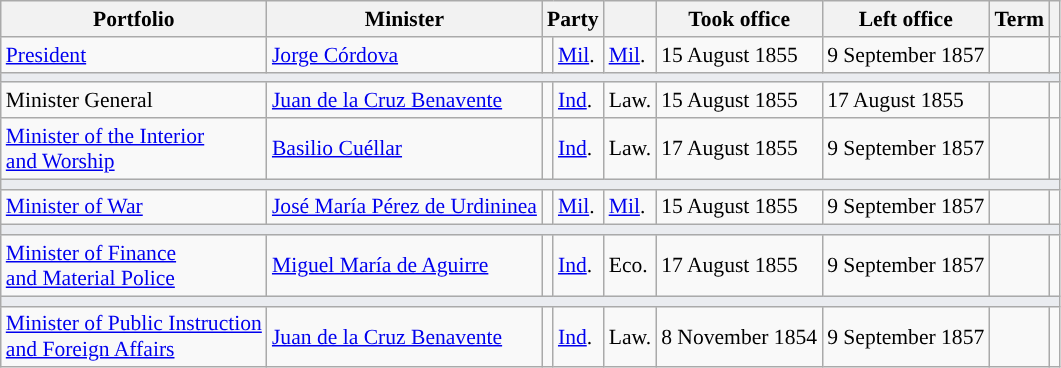<table class="wikitable" style="font-size:90%;">
<tr>
<th>Portfolio</th>
<th>Minister</th>
<th colspan="2">Party</th>
<th></th>
<th>Took office</th>
<th>Left office</th>
<th>Term</th>
<th></th>
</tr>
<tr>
<td><a href='#'>President</a></td>
<td><a href='#'>Jorge Córdova</a></td>
<td style="background-color:"></td>
<td><a href='#'>Mil</a>.</td>
<td><a href='#'>Mil</a>.</td>
<td>15 August 1855</td>
<td>9 September 1857</td>
<td></td>
<td></td>
</tr>
<tr>
<td colspan="9" bgcolor="#EAECF0"></td>
</tr>
<tr>
<td>Minister General</td>
<td><a href='#'>Juan de la Cruz Benavente</a></td>
<td style="background-color:"></td>
<td><a href='#'>Ind</a>.</td>
<td>Law.</td>
<td>15 August 1855</td>
<td>17 August 1855</td>
<td></td>
<td></td>
</tr>
<tr>
<td><a href='#'>Minister of the Interior<br>and Worship</a></td>
<td><a href='#'>Basilio Cuéllar</a></td>
<td style="background-color:"></td>
<td><a href='#'>Ind</a>.</td>
<td>Law.</td>
<td>17 August 1855</td>
<td>9 September 1857</td>
<td></td>
<td></td>
</tr>
<tr>
<td colspan="9" bgcolor="#EAECF0"></td>
</tr>
<tr>
<td><a href='#'>Minister of War</a></td>
<td><a href='#'>José María Pérez de Urdininea</a></td>
<td style="background-color:"></td>
<td><a href='#'>Mil</a>.</td>
<td><a href='#'>Mil</a>.</td>
<td>15 August 1855</td>
<td>9 September 1857</td>
<td></td>
<td></td>
</tr>
<tr>
<td colspan="9" bgcolor="#EAECF0"></td>
</tr>
<tr>
<td><a href='#'>Minister of Finance<br>and Material Police</a></td>
<td><a href='#'>Miguel María de Aguirre</a></td>
<td style="background-color:"></td>
<td><a href='#'>Ind</a>.</td>
<td>Eco.</td>
<td>17 August 1855</td>
<td>9 September 1857</td>
<td></td>
<td></td>
</tr>
<tr>
<td colspan="9" bgcolor="#EAECF0"></td>
</tr>
<tr>
<td><a href='#'>Minister of Public Instruction<br>and Foreign Affairs</a></td>
<td><a href='#'>Juan de la Cruz Benavente</a></td>
<td style="background-color:"></td>
<td><a href='#'>Ind</a>.</td>
<td>Law.</td>
<td>8 November 1854</td>
<td>9 September 1857</td>
<td></td>
<td></td>
</tr>
</table>
